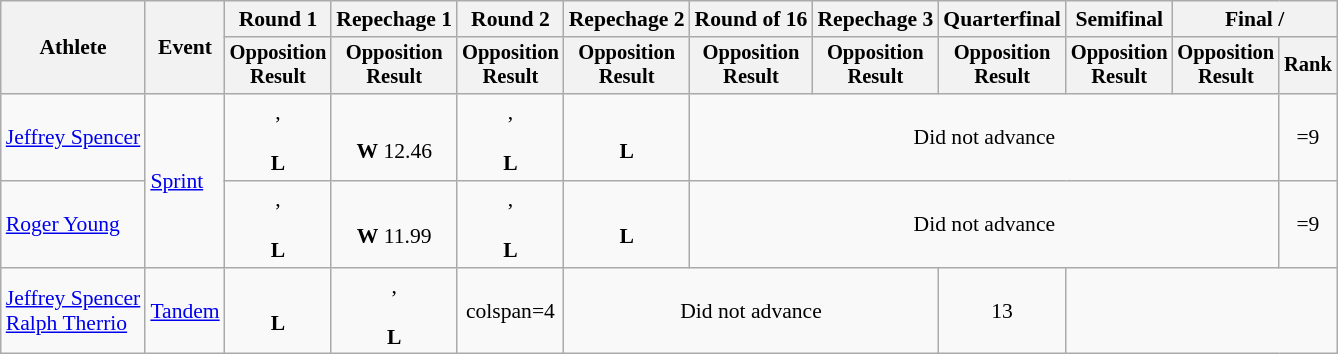<table class=wikitable style=font-size:90%;text-align:center>
<tr>
<th rowspan=2>Athlete</th>
<th rowspan=2>Event</th>
<th>Round 1</th>
<th>Repechage 1</th>
<th>Round 2</th>
<th>Repechage 2</th>
<th>Round of 16</th>
<th>Repechage 3</th>
<th>Quarterfinal</th>
<th>Semifinal</th>
<th colspan=2>Final / </th>
</tr>
<tr style=font-size:95%>
<th>Opposition<br>Result</th>
<th>Opposition<br>Result</th>
<th>Opposition<br>Result</th>
<th>Opposition<br>Result</th>
<th>Opposition<br>Result</th>
<th>Opposition<br>Result</th>
<th>Opposition<br>Result</th>
<th>Opposition<br>Result</th>
<th>Opposition<br>Result</th>
<th>Rank</th>
</tr>
<tr>
<td align=left><a href='#'>Jeffrey Spencer</a></td>
<td align=left rowspan=2><a href='#'>Sprint</a></td>
<td>,<br><br><strong>L</strong></td>
<td><br><strong>W</strong> 12.46</td>
<td>,<br><br><strong>L</strong></td>
<td><br><strong>L</strong></td>
<td colspan=5>Did not advance</td>
<td>=9</td>
</tr>
<tr>
<td align=left><a href='#'>Roger Young</a></td>
<td>,<br><br><strong>L</strong></td>
<td><br><strong>W</strong> 11.99</td>
<td>,<br><br><strong>L</strong></td>
<td><br><strong>L</strong></td>
<td colspan=5>Did not advance</td>
<td>=9</td>
</tr>
<tr>
<td align=left><a href='#'>Jeffrey Spencer</a><br><a href='#'>Ralph Therrio</a></td>
<td align=left><a href='#'>Tandem</a></td>
<td><br><strong>L</strong></td>
<td>,<br><br><strong>L</strong></td>
<td>colspan=4 </td>
<td colspan=3>Did not advance</td>
<td>13</td>
</tr>
</table>
